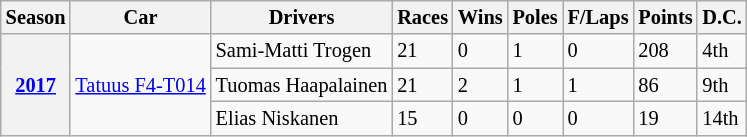<table class="wikitable" style="font-size:85%">
<tr>
<th>Season</th>
<th>Car</th>
<th>Drivers</th>
<th>Races</th>
<th>Wins</th>
<th>Poles</th>
<th>F/Laps</th>
<th>Points</th>
<th>D.C.</th>
</tr>
<tr>
<th rowspan="3"><a href='#'>2017</a></th>
<td rowspan="3"><a href='#'>Tatuus F4-T014</a></td>
<td> Sami-Matti Trogen</td>
<td>21</td>
<td>0</td>
<td>1</td>
<td>0</td>
<td>208</td>
<td>4th</td>
</tr>
<tr>
<td> Tuomas Haapalainen</td>
<td>21</td>
<td>2</td>
<td>1</td>
<td>1</td>
<td>86</td>
<td>9th</td>
</tr>
<tr>
<td> Elias Niskanen</td>
<td>15</td>
<td>0</td>
<td>0</td>
<td>0</td>
<td>19</td>
<td>14th</td>
</tr>
</table>
